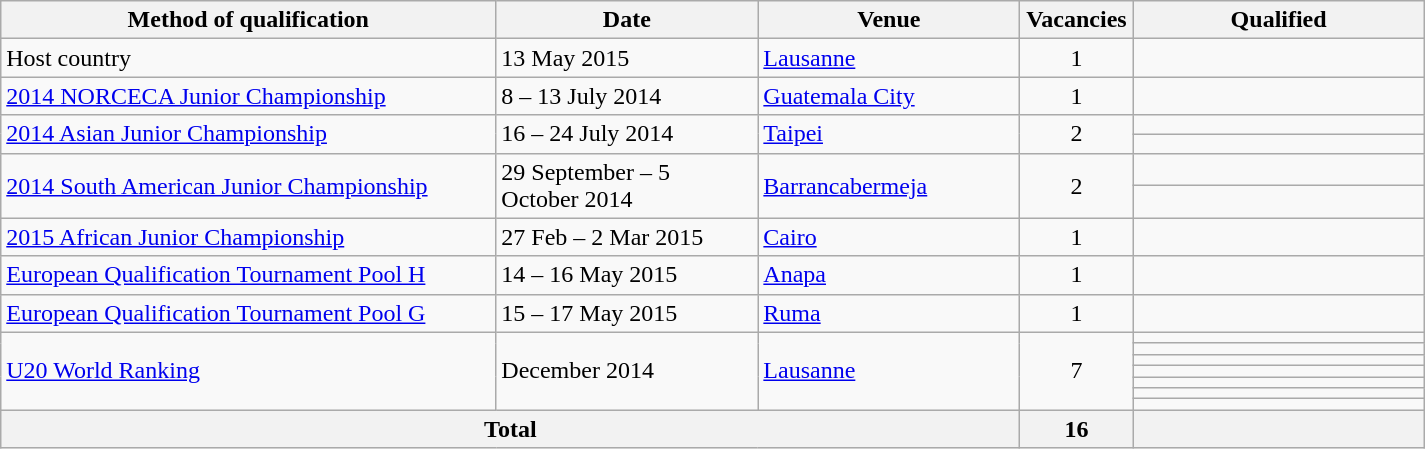<table class="wikitable" width=950>
<tr>
<th width=34%>Method of qualification</th>
<th width=18%>Date</th>
<th width=18%>Venue</th>
<th width=5%>Vacancies</th>
<th width=20%>Qualified</th>
</tr>
<tr>
<td>Host country</td>
<td>13 May 2015</td>
<td> <a href='#'>Lausanne</a></td>
<td style="text-align:center;">1</td>
<td></td>
</tr>
<tr>
<td rowspan="1"><a href='#'>2014 NORCECA Junior Championship</a></td>
<td rowspan="1">8 – 13 July 2014</td>
<td rowspan="1"> <a href='#'>Guatemala City</a></td>
<td rowspan="1" style="text-align:center;">1</td>
<td></td>
</tr>
<tr>
<td rowspan="2"><a href='#'>2014 Asian Junior Championship</a></td>
<td rowspan="2">16 – 24 July 2014</td>
<td rowspan="2"> <a href='#'>Taipei</a></td>
<td rowspan="2" style="text-align:center;">2</td>
<td></td>
</tr>
<tr>
<td></td>
</tr>
<tr>
<td rowspan="2"><a href='#'>2014 South American Junior Championship</a></td>
<td rowspan="2">29 September – 5 October 2014</td>
<td rowspan="2"> <a href='#'>Barrancabermeja</a></td>
<td rowspan="2" style="text-align:center;">2</td>
<td></td>
</tr>
<tr>
<td></td>
</tr>
<tr>
<td><a href='#'>2015 African Junior Championship</a></td>
<td>27 Feb – 2 Mar 2015</td>
<td> <a href='#'>Cairo</a></td>
<td style="text-align:center;">1</td>
<td></td>
</tr>
<tr>
<td><a href='#'>European Qualification Tournament Pool H</a></td>
<td>14 – 16 May 2015</td>
<td> <a href='#'>Anapa</a></td>
<td align="center">1</td>
<td></td>
</tr>
<tr>
<td><a href='#'>European Qualification Tournament Pool G</a></td>
<td>15 – 17 May 2015</td>
<td> <a href='#'>Ruma</a></td>
<td align="center">1</td>
<td></td>
</tr>
<tr>
<td rowspan="7"><a href='#'>U20 World Ranking</a></td>
<td rowspan="7">December 2014</td>
<td rowspan="7"> <a href='#'>Lausanne</a></td>
<td rowspan="7" style="text-align:center;">7</td>
<td></td>
</tr>
<tr>
<td></td>
</tr>
<tr>
<td></td>
</tr>
<tr>
<td></td>
</tr>
<tr>
<td></td>
</tr>
<tr>
<td></td>
</tr>
<tr>
<td></td>
</tr>
<tr>
<th colspan="3">Total</th>
<th>16</th>
<th colspan="2"></th>
</tr>
</table>
